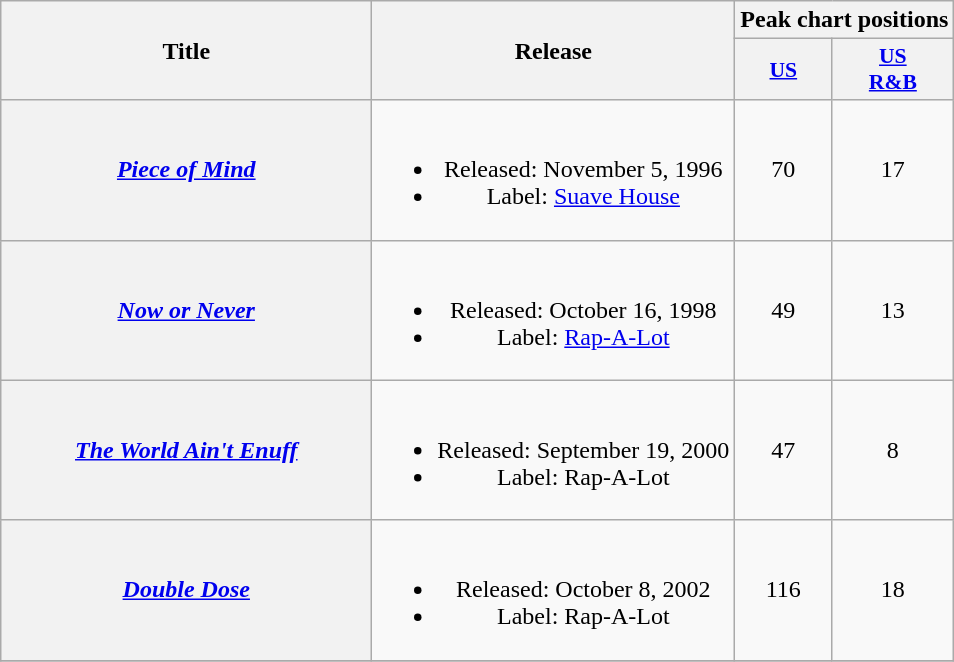<table class="wikitable plainrowheaders" style="text-align:center;">
<tr>
<th rowspan="2"style="width:15em;">Title</th>
<th rowspan="2">Release</th>
<th colspan="2">Peak chart positions</th>
</tr>
<tr>
<th scope="col" style=font-size:90%;"><a href='#'>US</a><br></th>
<th scope="col" style=font-size:90%;"><a href='#'>US<br>R&B</a><br></th>
</tr>
<tr>
<th scope="row"><em><a href='#'>Piece of Mind</a></em></th>
<td><br><ul><li>Released: November 5, 1996</li><li>Label: <a href='#'>Suave House</a></li></ul></td>
<td style="text-align:center;">70</td>
<td style="text-align:center;">17</td>
</tr>
<tr>
<th scope="row"><em><a href='#'>Now or Never</a></em></th>
<td><br><ul><li>Released: October 16, 1998</li><li>Label: <a href='#'>Rap-A-Lot</a></li></ul></td>
<td style="text-align:center;">49</td>
<td style="text-align:center;">13</td>
</tr>
<tr>
<th scope="row"><em><a href='#'>The World Ain't Enuff</a></em></th>
<td><br><ul><li>Released: September 19, 2000</li><li>Label: Rap-A-Lot</li></ul></td>
<td style="text-align:center;">47</td>
<td style="text-align:center;">8</td>
</tr>
<tr>
<th scope="row"><em><a href='#'>Double Dose</a></em></th>
<td><br><ul><li>Released: October 8, 2002</li><li>Label: Rap-A-Lot</li></ul></td>
<td style="text-align:center;">116</td>
<td style="text-align:center;">18</td>
</tr>
<tr>
</tr>
</table>
